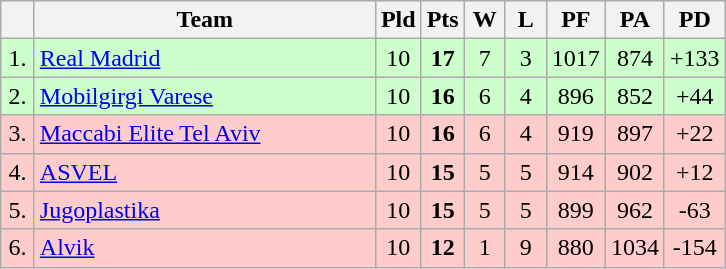<table class="wikitable" style="text-align:center">
<tr>
<th width=15></th>
<th width=220>Team</th>
<th width=20>Pld</th>
<th width=20>Pts</th>
<th width=20>W</th>
<th width=20>L</th>
<th width=20>PF</th>
<th width=20>PA</th>
<th width=20>PD</th>
</tr>
<tr style="background: #ccffcc;">
<td>1.</td>
<td align=left> <a href='#'>Real Madrid</a></td>
<td>10</td>
<td><strong>17</strong></td>
<td>7</td>
<td>3</td>
<td>1017</td>
<td>874</td>
<td>+133</td>
</tr>
<tr style="background: #ccffcc;">
<td>2.</td>
<td align=left> <a href='#'>Mobilgirgi Varese</a></td>
<td>10</td>
<td><strong>16</strong></td>
<td>6</td>
<td>4</td>
<td>896</td>
<td>852</td>
<td>+44</td>
</tr>
<tr style="background: #ffcccc;">
<td>3.</td>
<td align=left> <a href='#'>Maccabi Elite Tel Aviv</a></td>
<td>10</td>
<td><strong>16</strong></td>
<td>6</td>
<td>4</td>
<td>919</td>
<td>897</td>
<td>+22</td>
</tr>
<tr style="background: #ffcccc;"|>
<td>4.</td>
<td align=left> <a href='#'>ASVEL</a></td>
<td>10</td>
<td><strong>15</strong></td>
<td>5</td>
<td>5</td>
<td>914</td>
<td>902</td>
<td>+12</td>
</tr>
<tr style="background: #ffcccc;">
<td>5.</td>
<td align=left> <a href='#'>Jugoplastika</a></td>
<td>10</td>
<td><strong>15</strong></td>
<td>5</td>
<td>5</td>
<td>899</td>
<td>962</td>
<td>-63</td>
</tr>
<tr style="background: #ffcccc;">
<td>6.</td>
<td align=left> <a href='#'>Alvik</a></td>
<td>10</td>
<td><strong>12</strong></td>
<td>1</td>
<td>9</td>
<td>880</td>
<td>1034</td>
<td>-154</td>
</tr>
</table>
